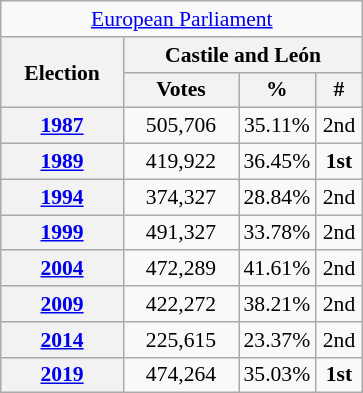<table class="wikitable" style="font-size:90%; text-align:center;">
<tr>
<td colspan="4" align="center"><a href='#'>European Parliament</a></td>
</tr>
<tr>
<th rowspan="2" width="75">Election</th>
<th colspan="3">Castile and León</th>
</tr>
<tr>
<th width="70">Votes</th>
<th width="35">%</th>
<th width="25">#</th>
</tr>
<tr>
<th><a href='#'>1987</a></th>
<td>505,706</td>
<td>35.11%</td>
<td>2nd</td>
</tr>
<tr>
<th><a href='#'>1989</a></th>
<td>419,922</td>
<td>36.45%</td>
<td><strong>1st</strong></td>
</tr>
<tr>
<th><a href='#'>1994</a></th>
<td>374,327</td>
<td>28.84%</td>
<td>2nd</td>
</tr>
<tr>
<th><a href='#'>1999</a></th>
<td>491,327</td>
<td>33.78%</td>
<td>2nd</td>
</tr>
<tr>
<th><a href='#'>2004</a></th>
<td>472,289</td>
<td>41.61%</td>
<td>2nd</td>
</tr>
<tr>
<th><a href='#'>2009</a></th>
<td>422,272</td>
<td>38.21%</td>
<td>2nd</td>
</tr>
<tr>
<th><a href='#'>2014</a></th>
<td>225,615</td>
<td>23.37%</td>
<td>2nd</td>
</tr>
<tr>
<th><a href='#'>2019</a></th>
<td>474,264</td>
<td>35.03%</td>
<td><strong>1st</strong></td>
</tr>
</table>
